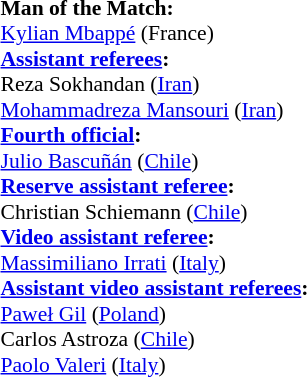<table style="width:100%; font-size:90%;">
<tr>
<td><br><strong>Man of the Match:</strong>
<br><a href='#'>Kylian Mbappé</a> (France)<br><strong><a href='#'>Assistant referees</a>:</strong>
<br>Reza Sokhandan (<a href='#'>Iran</a>)
<br><a href='#'>Mohammadreza Mansouri</a> (<a href='#'>Iran</a>)
<br><strong><a href='#'>Fourth official</a>:</strong>
<br><a href='#'>Julio Bascuñán</a> (<a href='#'>Chile</a>)
<br><strong><a href='#'>Reserve assistant referee</a>:</strong>
<br>Christian Schiemann (<a href='#'>Chile</a>)
<br><strong><a href='#'>Video assistant referee</a>:</strong>
<br><a href='#'>Massimiliano Irrati</a> (<a href='#'>Italy</a>)
<br><strong><a href='#'>Assistant video assistant referees</a>:</strong>
<br><a href='#'>Paweł Gil</a> (<a href='#'>Poland</a>)
<br>Carlos Astroza (<a href='#'>Chile</a>)
<br><a href='#'>Paolo Valeri</a> (<a href='#'>Italy</a>)</td>
</tr>
</table>
